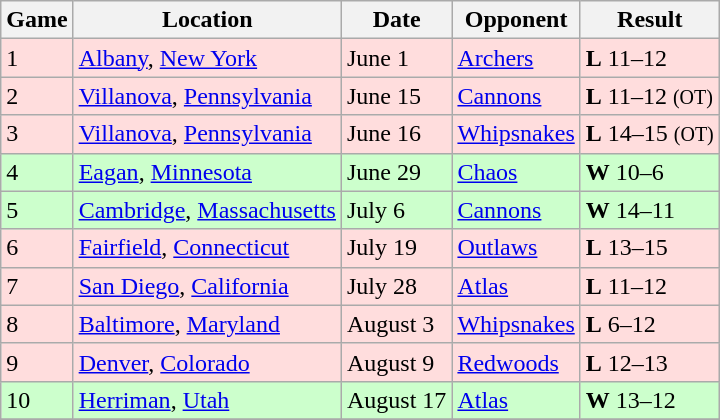<table class="wikitable">
<tr>
<th>Game</th>
<th>Location</th>
<th>Date</th>
<th>Opponent</th>
<th>Result</th>
</tr>
<tr bgcolor="#FFDDDD">
<td>1</td>
<td><a href='#'>Albany</a>, <a href='#'>New York</a></td>
<td>June 1</td>
<td><a href='#'>Archers</a></td>
<td><strong>L</strong> 11–12</td>
</tr>
<tr bgcolor="#FFDDDD">
<td>2</td>
<td><a href='#'>Villanova</a>, <a href='#'>Pennsylvania</a></td>
<td>June 15</td>
<td><a href='#'>Cannons</a></td>
<td><strong>L</strong> 11–12 <small>(OT)</small></td>
</tr>
<tr bgcolor="#FFDDDD">
<td>3</td>
<td><a href='#'>Villanova</a>, <a href='#'>Pennsylvania</a></td>
<td>June 16</td>
<td><a href='#'>Whipsnakes</a></td>
<td><strong>L</strong> 14–15 <small>(OT)</small></td>
</tr>
<tr bgcolor="#CCFFCC">
<td>4</td>
<td><a href='#'>Eagan</a>, <a href='#'>Minnesota</a></td>
<td>June 29</td>
<td><a href='#'>Chaos</a></td>
<td><strong>W</strong> 10–6</td>
</tr>
<tr bgcolor="#CCFFCC">
<td>5</td>
<td><a href='#'>Cambridge</a>, <a href='#'>Massachusetts</a></td>
<td>July 6</td>
<td><a href='#'>Cannons</a></td>
<td><strong>W</strong> 14–11</td>
</tr>
<tr bgcolor="#FFDDDD">
<td>6</td>
<td><a href='#'>Fairfield</a>, <a href='#'>Connecticut</a></td>
<td>July 19</td>
<td><a href='#'>Outlaws</a></td>
<td><strong>L</strong> 13–15</td>
</tr>
<tr bgcolor="#FFDDDD">
<td>7</td>
<td><a href='#'>San Diego</a>, <a href='#'>California</a></td>
<td>July 28</td>
<td><a href='#'>Atlas</a></td>
<td><strong>L</strong> 11–12</td>
</tr>
<tr bgcolor="#FFDDDD">
<td>8</td>
<td><a href='#'>Baltimore</a>, <a href='#'>Maryland</a></td>
<td>August 3</td>
<td><a href='#'>Whipsnakes</a></td>
<td><strong>L</strong> 6–12</td>
</tr>
<tr bgcolor="#FFDDDD">
<td>9</td>
<td><a href='#'>Denver</a>, <a href='#'>Colorado</a></td>
<td>August 9</td>
<td><a href='#'>Redwoods</a></td>
<td><strong>L</strong> 12–13</td>
</tr>
<tr bgcolor="#CCFFCC">
<td>10</td>
<td><a href='#'>Herriman</a>, <a href='#'>Utah</a></td>
<td>August 17</td>
<td><a href='#'>Atlas</a></td>
<td><strong>W</strong> 13–12</td>
</tr>
<tr>
</tr>
</table>
